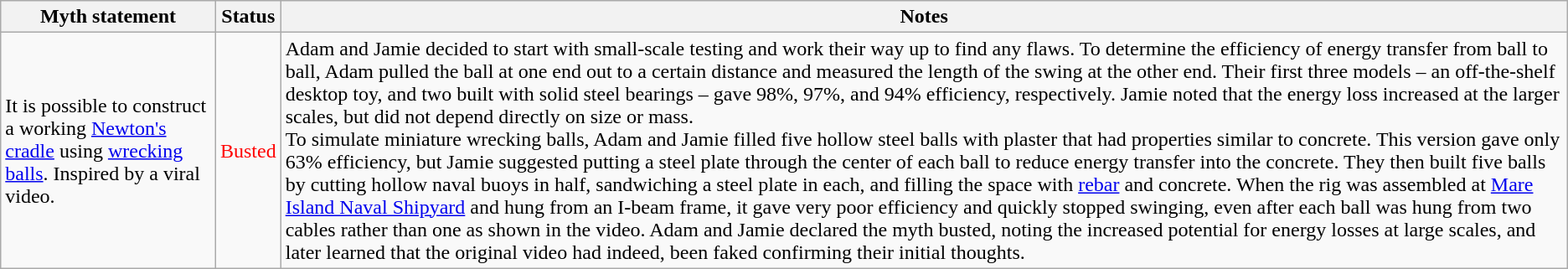<table class="wikitable plainrowheaders">
<tr>
<th>Myth statement</th>
<th>Status</th>
<th>Notes</th>
</tr>
<tr>
<td>It is possible to construct a working <a href='#'>Newton's cradle</a> using <a href='#'>wrecking balls</a>. Inspired by a viral video.</td>
<td style="color:red">Busted</td>
<td>Adam and Jamie decided to start with small-scale testing and work their way up to find any flaws. To determine the efficiency of energy transfer from ball to ball, Adam pulled the ball at one end out to a certain distance and measured the length of the swing at the other end. Their first three models – an off-the-shelf desktop toy, and two built with  solid steel bearings – gave 98%, 97%, and 94% efficiency, respectively. Jamie noted that the energy loss increased at the larger scales, but did not depend directly on size or mass.<br>To simulate miniature wrecking balls, Adam and Jamie filled five  hollow steel balls with plaster that had properties similar to concrete. This version gave only 63% efficiency, but Jamie suggested putting a steel plate through the center of each ball to reduce energy transfer into the concrete. They then built five  balls by cutting hollow naval buoys in half, sandwiching a steel plate in each, and filling the space with <a href='#'>rebar</a> and concrete. When the rig was assembled at <a href='#'>Mare Island Naval Shipyard</a> and hung from an I-beam frame, it gave very poor efficiency and quickly stopped swinging, even after each ball was hung from two cables rather than one as shown in the video. Adam and Jamie declared the myth busted, noting the increased potential for energy losses at large scales, and later learned that the original video had indeed, been faked confirming their initial thoughts.</td>
</tr>
</table>
